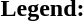<table class="toccolours" style="font-size:100%; white-space:nowrap;">
<tr>
<td><strong>Legend:</strong></td>
<td>      </td>
</tr>
<tr>
<td></td>
</tr>
<tr>
<td></td>
</tr>
<tr>
<td></td>
</tr>
</table>
